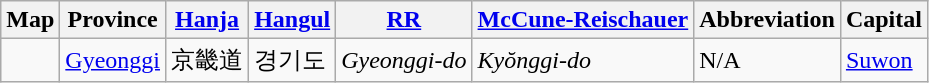<table class="wikitable">
<tr>
<th>Map</th>
<th>Province</th>
<th><a href='#'>Hanja</a></th>
<th><a href='#'>Hangul</a></th>
<th><a href='#'>RR</a></th>
<th><a href='#'>McCune-Reischauer</a></th>
<th>Abbreviation</th>
<th>Capital</th>
</tr>
<tr>
<td></td>
<td><a href='#'>Gyeonggi</a></td>
<td>京畿道</td>
<td>경기도</td>
<td><em>Gyeonggi-do</em></td>
<td><em>Kyŏnggi-do</em></td>
<td>N/A</td>
<td><a href='#'>Suwon</a></td>
</tr>
</table>
